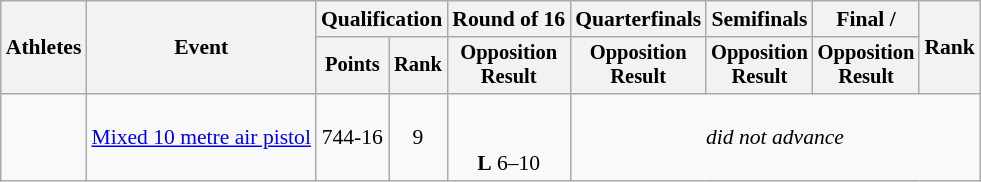<table class="wikitable" style="font-size:90%;">
<tr>
<th rowspan=2>Athletes</th>
<th rowspan=2>Event</th>
<th colspan=2>Qualification</th>
<th>Round of 16</th>
<th>Quarterfinals</th>
<th>Semifinals</th>
<th>Final / </th>
<th rowspan=2>Rank</th>
</tr>
<tr style="font-size:95%">
<th>Points</th>
<th>Rank</th>
<th>Opposition<br>Result</th>
<th>Opposition<br>Result</th>
<th>Opposition<br>Result</th>
<th>Opposition<br>Result</th>
</tr>
<tr align=center>
<td align=left><br></td>
<td align=left><a href='#'>Mixed 10 metre air pistol</a></td>
<td>744-16</td>
<td>9</td>
<td><br><br><strong>L</strong> 6–10</td>
<td colspan=4><em>did not advance</em></td>
</tr>
</table>
